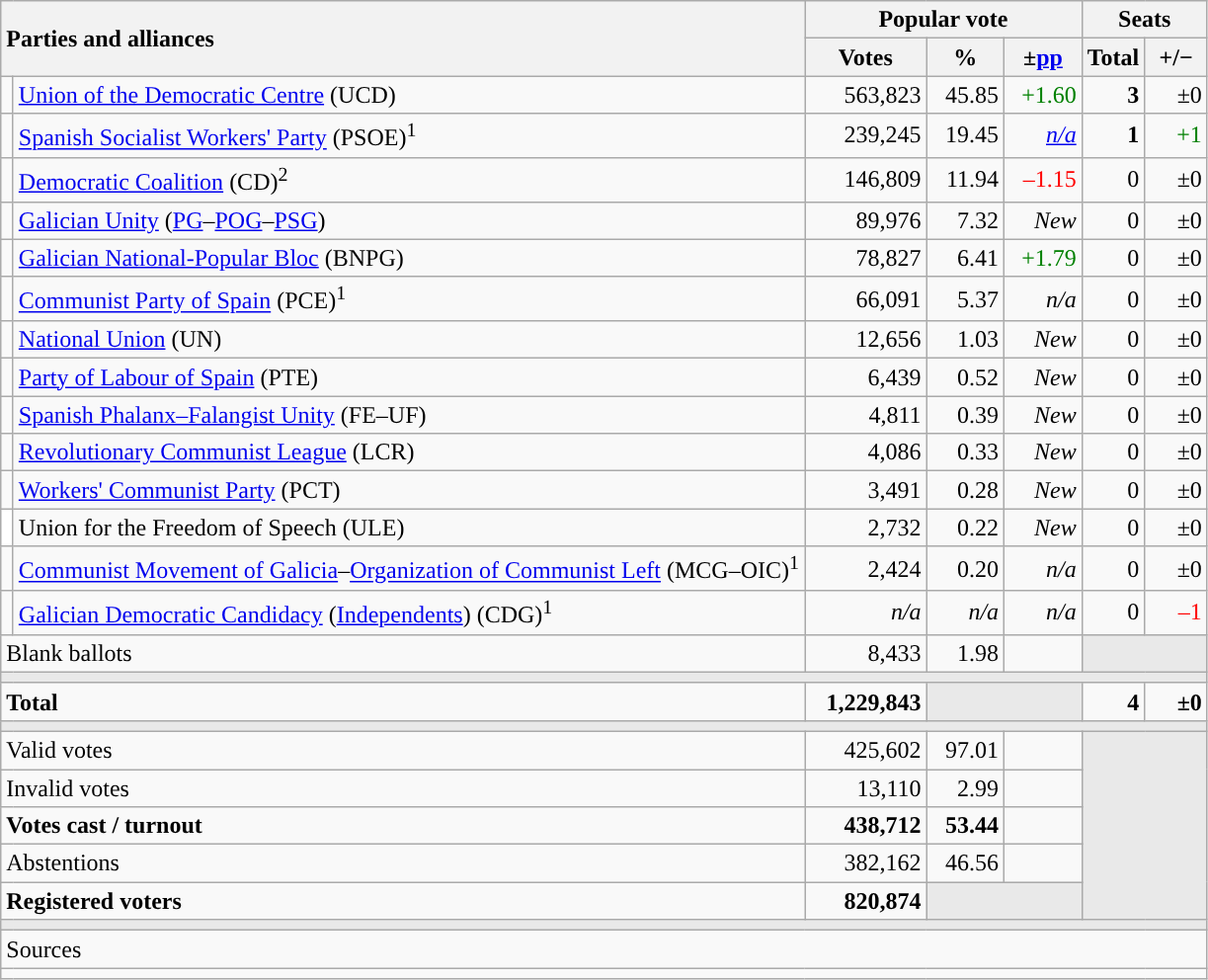<table class="wikitable" style="text-align:right;">
<tr>
<th style="text-align:left;" rowspan="2" colspan="2" width="525">Parties and alliances</th>
<th colspan="3">Popular vote</th>
<th colspan="2">Seats</th>
</tr>
<tr>
<th width="75">Votes</th>
<th width="45">%</th>
<th width="45">±<a href='#'>pp</a></th>
<th width="35">Total</th>
<th width="35">+/−</th>
</tr>
<tr>
<td width="1" style="color:inherit;background:"></td>
<td align="left"><a href='#'>Union of the Democratic Centre</a> (UCD)</td>
<td>563,823</td>
<td>45.85</td>
<td style="color:green;">+1.60</td>
<td><strong>3</strong></td>
<td>±0</td>
</tr>
<tr>
<td style="color:inherit;background:"></td>
<td align="left"><a href='#'>Spanish Socialist Workers' Party</a> (PSOE)<sup>1</sup></td>
<td>239,245</td>
<td>19.45</td>
<td><em><a href='#'>n/a</a></em></td>
<td><strong>1</strong></td>
<td style="color:green;">+1</td>
</tr>
<tr>
<td style="color:inherit;background:"></td>
<td align="left"><a href='#'>Democratic Coalition</a> (CD)<sup>2</sup></td>
<td>146,809</td>
<td>11.94</td>
<td style="color:red;">–1.15</td>
<td>0</td>
<td>±0</td>
</tr>
<tr>
<td style="color:inherit;background:"></td>
<td align="left"><a href='#'>Galician Unity</a> (<a href='#'>PG</a>–<a href='#'>POG</a>–<a href='#'>PSG</a>)</td>
<td>89,976</td>
<td>7.32</td>
<td><em>New</em></td>
<td>0</td>
<td>±0</td>
</tr>
<tr>
<td style="color:inherit;background:"></td>
<td align="left"><a href='#'>Galician National-Popular Bloc</a> (BNPG)</td>
<td>78,827</td>
<td>6.41</td>
<td style="color:green;">+1.79</td>
<td>0</td>
<td>±0</td>
</tr>
<tr>
<td style="color:inherit;background:"></td>
<td align="left"><a href='#'>Communist Party of Spain</a> (PCE)<sup>1</sup></td>
<td>66,091</td>
<td>5.37</td>
<td><em>n/a</em></td>
<td>0</td>
<td>±0</td>
</tr>
<tr>
<td style="color:inherit;background:"></td>
<td align="left"><a href='#'>National Union</a> (UN)</td>
<td>12,656</td>
<td>1.03</td>
<td><em>New</em></td>
<td>0</td>
<td>±0</td>
</tr>
<tr>
<td style="color:inherit;background:"></td>
<td align="left"><a href='#'>Party of Labour of Spain</a> (PTE)</td>
<td>6,439</td>
<td>0.52</td>
<td><em>New</em></td>
<td>0</td>
<td>±0</td>
</tr>
<tr>
<td style="color:inherit;background:"></td>
<td align="left"><a href='#'>Spanish Phalanx–Falangist Unity</a> (FE–UF)</td>
<td>4,811</td>
<td>0.39</td>
<td><em>New</em></td>
<td>0</td>
<td>±0</td>
</tr>
<tr>
<td style="color:inherit;background:"></td>
<td align="left"><a href='#'>Revolutionary Communist League</a> (LCR)</td>
<td>4,086</td>
<td>0.33</td>
<td><em>New</em></td>
<td>0</td>
<td>±0</td>
</tr>
<tr>
<td style="color:inherit;background:"></td>
<td align="left"><a href='#'>Workers' Communist Party</a> (PCT)</td>
<td>3,491</td>
<td>0.28</td>
<td><em>New</em></td>
<td>0</td>
<td>±0</td>
</tr>
<tr>
<td bgcolor="white"></td>
<td align="left">Union for the Freedom of Speech (ULE)</td>
<td>2,732</td>
<td>0.22</td>
<td><em>New</em></td>
<td>0</td>
<td>±0</td>
</tr>
<tr>
<td style="color:inherit;background:"></td>
<td align="left"><a href='#'>Communist Movement of Galicia</a>–<a href='#'>Organization of Communist Left</a> (MCG–OIC)<sup>1</sup></td>
<td>2,424</td>
<td>0.20</td>
<td><em>n/a</em></td>
<td>0</td>
<td>±0</td>
</tr>
<tr>
<td style="color:inherit;background:"></td>
<td align="left"><a href='#'>Galician Democratic Candidacy</a> (<a href='#'>Independents</a>) (CDG)<sup>1</sup></td>
<td><em>n/a</em></td>
<td><em>n/a</em></td>
<td><em>n/a</em></td>
<td>0</td>
<td style="color:red;">–1</td>
</tr>
<tr>
<td align="left" colspan="2">Blank ballots</td>
<td>8,433</td>
<td>1.98</td>
<td></td>
<td bgcolor="#E9E9E9" colspan="2"></td>
</tr>
<tr>
<td colspan="7" bgcolor="#E9E9E9"></td>
</tr>
<tr style="font-weight:bold;">
<td align="left" colspan="2">Total</td>
<td>1,229,843</td>
<td bgcolor="#E9E9E9" colspan="2"></td>
<td>4</td>
<td>±0</td>
</tr>
<tr>
<td colspan="7" bgcolor="#E9E9E9"></td>
</tr>
<tr>
<td align="left" colspan="2">Valid votes</td>
<td>425,602</td>
<td>97.01</td>
<td></td>
<td bgcolor="#E9E9E9" colspan="2" rowspan="5"></td>
</tr>
<tr>
<td align="left" colspan="2">Invalid votes</td>
<td>13,110</td>
<td>2.99</td>
<td></td>
</tr>
<tr style="font-weight:bold;">
<td align="left" colspan="2">Votes cast / turnout</td>
<td>438,712</td>
<td>53.44</td>
<td></td>
</tr>
<tr>
<td align="left" colspan="2">Abstentions</td>
<td>382,162</td>
<td>46.56</td>
<td></td>
</tr>
<tr style="font-weight:bold;">
<td align="left" colspan="2">Registered voters</td>
<td>820,874</td>
<td bgcolor="#E9E9E9" colspan="2"></td>
</tr>
<tr>
<td colspan="7" bgcolor="#E9E9E9"></td>
</tr>
<tr>
<td align="left" colspan="7">Sources</td>
</tr>
<tr>
<td colspan="7" style="text-align:left; max-width:790px;"></td>
</tr>
</table>
